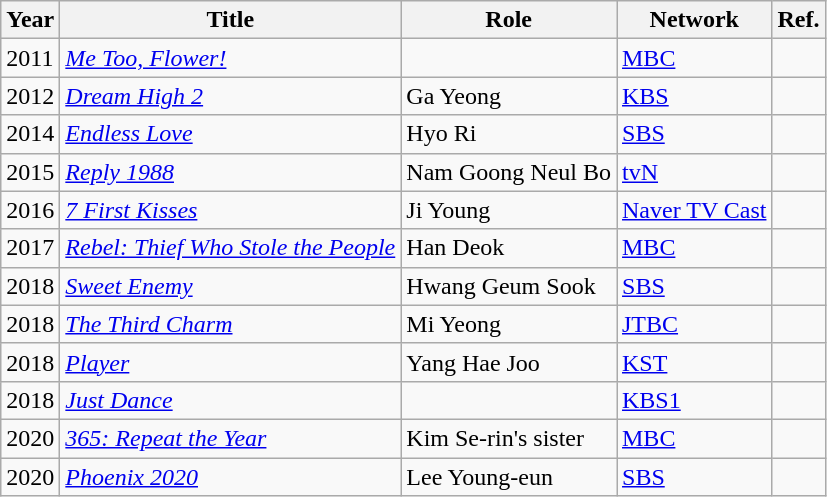<table class="wikitable">
<tr>
<th>Year</th>
<th>Title</th>
<th>Role</th>
<th>Network</th>
<th>Ref.</th>
</tr>
<tr>
<td>2011</td>
<td><em><a href='#'>Me Too, Flower!</a></em></td>
<td></td>
<td><a href='#'>MBC</a></td>
<td></td>
</tr>
<tr>
<td>2012</td>
<td><em><a href='#'>Dream High 2</a></em></td>
<td>Ga Yeong</td>
<td><a href='#'>KBS</a></td>
<td></td>
</tr>
<tr>
<td>2014</td>
<td><em><a href='#'>Endless Love</a></em></td>
<td>Hyo Ri</td>
<td><a href='#'>SBS</a></td>
<td></td>
</tr>
<tr>
<td>2015</td>
<td><em><a href='#'>Reply 1988</a></em></td>
<td>Nam Goong Neul Bo</td>
<td><a href='#'>tvN</a></td>
<td></td>
</tr>
<tr>
<td>2016</td>
<td><em><a href='#'>7 First Kisses</a></em></td>
<td>Ji Young</td>
<td><a href='#'>Naver TV Cast</a></td>
<td></td>
</tr>
<tr>
<td>2017</td>
<td><em><a href='#'>Rebel: Thief Who Stole the People</a></em></td>
<td>Han Deok</td>
<td><a href='#'>MBC</a></td>
<td></td>
</tr>
<tr>
<td>2018</td>
<td><em><a href='#'>Sweet Enemy</a></em></td>
<td>Hwang Geum Sook</td>
<td><a href='#'>SBS</a></td>
<td></td>
</tr>
<tr>
<td>2018</td>
<td><em><a href='#'>The Third Charm</a></em></td>
<td>Mi Yeong</td>
<td><a href='#'>JTBC</a></td>
<td></td>
</tr>
<tr>
<td>2018</td>
<td><em><a href='#'>Player</a></em></td>
<td>Yang Hae Joo</td>
<td><a href='#'>KST</a></td>
<td></td>
</tr>
<tr>
<td>2018</td>
<td><em><a href='#'>Just Dance</a></em></td>
<td></td>
<td><a href='#'>KBS1</a></td>
<td></td>
</tr>
<tr>
<td>2020</td>
<td><em><a href='#'>365: Repeat the Year</a></em></td>
<td>Kim Se-rin's sister</td>
<td><a href='#'>MBC</a></td>
<td></td>
</tr>
<tr>
<td>2020</td>
<td><em><a href='#'>Phoenix 2020</a></em></td>
<td>Lee Young-eun</td>
<td><a href='#'>SBS</a></td>
<td></td>
</tr>
</table>
